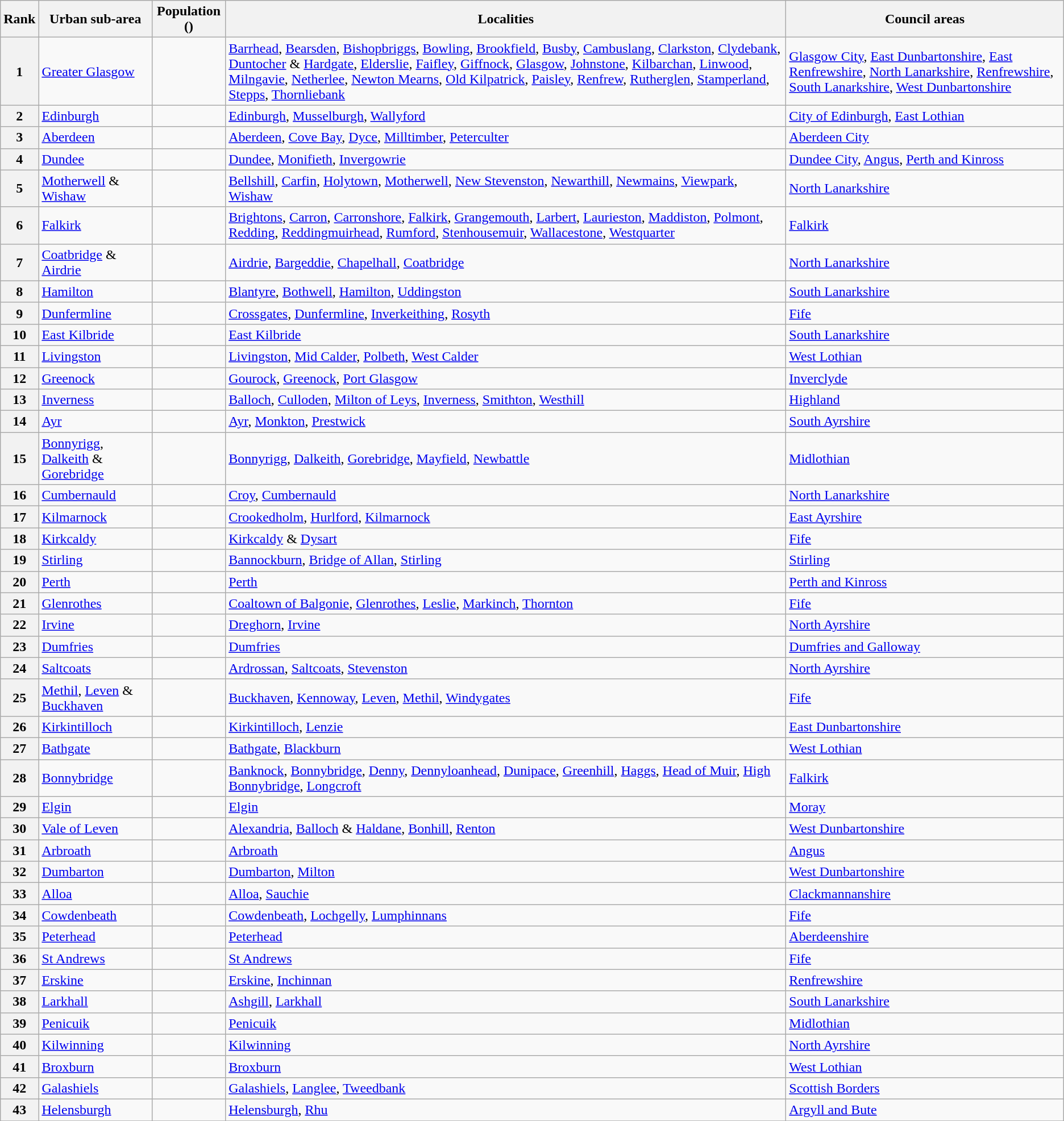<table class="wikitable sortable">
<tr>
<th>Rank</th>
<th>Urban sub-area</th>
<th>Population ()</th>
<th>Localities</th>
<th>Council areas</th>
</tr>
<tr>
<th>1</th>
<td><a href='#'>Greater Glasgow</a></td>
<td></td>
<td><a href='#'>Barrhead</a>, <a href='#'>Bearsden</a>, <a href='#'>Bishopbriggs</a>, <a href='#'>Bowling</a>, <a href='#'>Brookfield</a>, <a href='#'>Busby</a>, <a href='#'>Cambuslang</a>, <a href='#'>Clarkston</a>, <a href='#'>Clydebank</a>, <a href='#'>Duntocher</a> & <a href='#'>Hardgate</a>, <a href='#'>Elderslie</a>, <a href='#'>Faifley</a>, <a href='#'>Giffnock</a>, <a href='#'>Glasgow</a>, <a href='#'>Johnstone</a>, <a href='#'>Kilbarchan</a>, <a href='#'>Linwood</a>, <a href='#'>Milngavie</a>, <a href='#'>Netherlee</a>, <a href='#'>Newton Mearns</a>, <a href='#'>Old Kilpatrick</a>, <a href='#'>Paisley</a>, <a href='#'>Renfrew</a>, <a href='#'>Rutherglen</a>, <a href='#'>Stamperland</a>, <a href='#'>Stepps</a>, <a href='#'>Thornliebank</a></td>
<td><a href='#'>Glasgow City</a>, <a href='#'>East Dunbartonshire</a>, <a href='#'>East Renfrewshire</a>, <a href='#'>North Lanarkshire</a>, <a href='#'>Renfrewshire</a>, <a href='#'>South Lanarkshire</a>, <a href='#'>West Dunbartonshire</a></td>
</tr>
<tr>
<th>2</th>
<td><a href='#'>Edinburgh</a></td>
<td></td>
<td><a href='#'>Edinburgh</a>, <a href='#'>Musselburgh</a>, <a href='#'>Wallyford</a></td>
<td><a href='#'>City of Edinburgh</a>, <a href='#'>East Lothian</a></td>
</tr>
<tr>
<th>3</th>
<td><a href='#'>Aberdeen</a></td>
<td></td>
<td><a href='#'>Aberdeen</a>, <a href='#'>Cove Bay</a>, <a href='#'>Dyce</a>, <a href='#'>Milltimber</a>, <a href='#'>Peterculter</a></td>
<td><a href='#'>Aberdeen City</a></td>
</tr>
<tr>
<th>4</th>
<td><a href='#'>Dundee</a></td>
<td></td>
<td><a href='#'>Dundee</a>, <a href='#'>Monifieth</a>, <a href='#'>Invergowrie</a></td>
<td><a href='#'>Dundee City</a>, <a href='#'>Angus</a>, <a href='#'>Perth and Kinross</a></td>
</tr>
<tr>
<th>5</th>
<td><a href='#'>Motherwell</a> & <a href='#'>Wishaw</a></td>
<td></td>
<td><a href='#'>Bellshill</a>, <a href='#'>Carfin</a>, <a href='#'>Holytown</a>, <a href='#'>Motherwell</a>, <a href='#'>New Stevenston</a>, <a href='#'>Newarthill</a>, <a href='#'>Newmains</a>, <a href='#'>Viewpark</a>, <a href='#'>Wishaw</a></td>
<td><a href='#'>North Lanarkshire</a></td>
</tr>
<tr>
<th>6</th>
<td><a href='#'>Falkirk</a></td>
<td></td>
<td><a href='#'>Brightons</a>, <a href='#'>Carron</a>, <a href='#'>Carronshore</a>, <a href='#'>Falkirk</a>, <a href='#'>Grangemouth</a>, <a href='#'>Larbert</a>, <a href='#'>Laurieston</a>, <a href='#'>Maddiston</a>, <a href='#'>Polmont</a>, <a href='#'>Redding</a>, <a href='#'>Reddingmuirhead</a>, <a href='#'>Rumford</a>, <a href='#'>Stenhousemuir</a>, <a href='#'>Wallacestone</a>, <a href='#'>Westquarter</a></td>
<td><a href='#'>Falkirk</a></td>
</tr>
<tr>
<th>7</th>
<td><a href='#'>Coatbridge</a> & <a href='#'>Airdrie</a></td>
<td></td>
<td><a href='#'>Airdrie</a>, <a href='#'>Bargeddie</a>, <a href='#'>Chapelhall</a>, <a href='#'>Coatbridge</a></td>
<td><a href='#'>North Lanarkshire</a></td>
</tr>
<tr>
<th>8</th>
<td><a href='#'>Hamilton</a></td>
<td></td>
<td><a href='#'>Blantyre</a>, <a href='#'>Bothwell</a>, <a href='#'>Hamilton</a>, <a href='#'>Uddingston</a></td>
<td><a href='#'>South Lanarkshire</a></td>
</tr>
<tr>
<th>9</th>
<td><a href='#'>Dunfermline</a></td>
<td></td>
<td><a href='#'>Crossgates</a>, <a href='#'>Dunfermline</a>, <a href='#'>Inverkeithing</a>, <a href='#'>Rosyth</a></td>
<td><a href='#'>Fife</a></td>
</tr>
<tr>
<th>10</th>
<td><a href='#'>East Kilbride</a></td>
<td></td>
<td><a href='#'>East Kilbride</a></td>
<td><a href='#'>South Lanarkshire</a></td>
</tr>
<tr>
<th>11</th>
<td><a href='#'>Livingston</a></td>
<td></td>
<td><a href='#'>Livingston</a>, <a href='#'>Mid Calder</a>, <a href='#'>Polbeth</a>, <a href='#'>West Calder</a></td>
<td><a href='#'>West Lothian</a></td>
</tr>
<tr>
<th>12</th>
<td><a href='#'>Greenock</a></td>
<td></td>
<td><a href='#'>Gourock</a>, <a href='#'>Greenock</a>, <a href='#'>Port Glasgow</a></td>
<td><a href='#'>Inverclyde</a></td>
</tr>
<tr>
<th>13</th>
<td><a href='#'>Inverness</a></td>
<td></td>
<td><a href='#'>Balloch</a>, <a href='#'>Culloden</a>, <a href='#'>Milton of Leys</a>, <a href='#'>Inverness</a>, <a href='#'>Smithton</a>, <a href='#'>Westhill</a></td>
<td><a href='#'>Highland</a></td>
</tr>
<tr>
<th>14</th>
<td><a href='#'>Ayr</a></td>
<td></td>
<td><a href='#'>Ayr</a>, <a href='#'>Monkton</a>, <a href='#'>Prestwick</a></td>
<td><a href='#'>South Ayrshire</a></td>
</tr>
<tr>
<th>15</th>
<td><a href='#'>Bonnyrigg</a>, <a href='#'>Dalkeith</a> & <a href='#'>Gorebridge</a></td>
<td></td>
<td><a href='#'>Bonnyrigg</a>, <a href='#'>Dalkeith</a>, <a href='#'>Gorebridge</a>, <a href='#'>Mayfield</a>, <a href='#'>Newbattle</a></td>
<td><a href='#'>Midlothian</a></td>
</tr>
<tr>
<th>16</th>
<td><a href='#'>Cumbernauld</a></td>
<td></td>
<td><a href='#'>Croy</a>, <a href='#'>Cumbernauld</a></td>
<td><a href='#'>North Lanarkshire</a></td>
</tr>
<tr>
<th>17</th>
<td><a href='#'>Kilmarnock</a></td>
<td></td>
<td><a href='#'>Crookedholm</a>, <a href='#'>Hurlford</a>, <a href='#'>Kilmarnock</a></td>
<td><a href='#'>East Ayrshire</a></td>
</tr>
<tr>
<th>18</th>
<td><a href='#'>Kirkcaldy</a></td>
<td></td>
<td><a href='#'>Kirkcaldy</a> & <a href='#'>Dysart</a></td>
<td><a href='#'>Fife</a></td>
</tr>
<tr>
<th>19</th>
<td><a href='#'>Stirling</a></td>
<td></td>
<td><a href='#'>Bannockburn</a>, <a href='#'>Bridge of Allan</a>, <a href='#'>Stirling</a></td>
<td><a href='#'>Stirling</a></td>
</tr>
<tr>
<th>20</th>
<td><a href='#'>Perth</a></td>
<td></td>
<td><a href='#'>Perth</a></td>
<td><a href='#'>Perth and Kinross</a></td>
</tr>
<tr>
<th>21</th>
<td><a href='#'>Glenrothes</a></td>
<td></td>
<td><a href='#'>Coaltown of Balgonie</a>, <a href='#'>Glenrothes</a>, <a href='#'>Leslie</a>, <a href='#'>Markinch</a>, <a href='#'>Thornton</a></td>
<td><a href='#'>Fife</a></td>
</tr>
<tr>
<th>22</th>
<td><a href='#'>Irvine</a></td>
<td></td>
<td><a href='#'>Dreghorn</a>, <a href='#'>Irvine</a></td>
<td><a href='#'>North Ayrshire</a></td>
</tr>
<tr>
<th>23</th>
<td><a href='#'>Dumfries</a></td>
<td></td>
<td><a href='#'>Dumfries</a></td>
<td><a href='#'>Dumfries and Galloway</a></td>
</tr>
<tr>
<th>24</th>
<td><a href='#'>Saltcoats</a></td>
<td></td>
<td><a href='#'>Ardrossan</a>, <a href='#'>Saltcoats</a>, <a href='#'>Stevenston</a></td>
<td><a href='#'>North Ayrshire</a></td>
</tr>
<tr>
<th>25</th>
<td><a href='#'>Methil</a>, <a href='#'>Leven</a> & <a href='#'>Buckhaven</a></td>
<td></td>
<td><a href='#'>Buckhaven</a>, <a href='#'>Kennoway</a>, <a href='#'>Leven</a>, <a href='#'>Methil</a>, <a href='#'>Windygates</a></td>
<td><a href='#'>Fife</a></td>
</tr>
<tr>
<th>26</th>
<td><a href='#'>Kirkintilloch</a></td>
<td></td>
<td><a href='#'>Kirkintilloch</a>, <a href='#'>Lenzie</a></td>
<td><a href='#'>East Dunbartonshire</a></td>
</tr>
<tr>
<th>27</th>
<td><a href='#'>Bathgate</a></td>
<td></td>
<td><a href='#'>Bathgate</a>, <a href='#'>Blackburn</a></td>
<td><a href='#'>West Lothian</a></td>
</tr>
<tr>
<th>28</th>
<td><a href='#'>Bonnybridge</a></td>
<td></td>
<td><a href='#'>Banknock</a>, <a href='#'>Bonnybridge</a>, <a href='#'>Denny</a>, <a href='#'>Dennyloanhead</a>, <a href='#'>Dunipace</a>, <a href='#'>Greenhill</a>, <a href='#'>Haggs</a>, <a href='#'>Head of Muir</a>, <a href='#'>High Bonnybridge</a>, <a href='#'>Longcroft</a></td>
<td><a href='#'>Falkirk</a></td>
</tr>
<tr>
<th>29</th>
<td><a href='#'>Elgin</a></td>
<td></td>
<td><a href='#'>Elgin</a></td>
<td><a href='#'>Moray</a></td>
</tr>
<tr>
<th>30</th>
<td><a href='#'>Vale of Leven</a></td>
<td></td>
<td><a href='#'>Alexandria</a>, <a href='#'>Balloch</a> & <a href='#'>Haldane</a>, <a href='#'>Bonhill</a>, <a href='#'>Renton</a></td>
<td><a href='#'>West Dunbartonshire</a></td>
</tr>
<tr>
<th>31</th>
<td><a href='#'>Arbroath</a></td>
<td></td>
<td><a href='#'>Arbroath</a></td>
<td><a href='#'>Angus</a></td>
</tr>
<tr>
<th>32</th>
<td><a href='#'>Dumbarton</a></td>
<td></td>
<td><a href='#'>Dumbarton</a>, <a href='#'>Milton</a></td>
<td><a href='#'>West Dunbartonshire</a></td>
</tr>
<tr>
<th>33</th>
<td><a href='#'>Alloa</a></td>
<td></td>
<td><a href='#'>Alloa</a>, <a href='#'>Sauchie</a></td>
<td><a href='#'>Clackmannanshire</a></td>
</tr>
<tr>
<th>34</th>
<td><a href='#'>Cowdenbeath</a></td>
<td></td>
<td><a href='#'>Cowdenbeath</a>, <a href='#'>Lochgelly</a>, <a href='#'>Lumphinnans</a></td>
<td><a href='#'>Fife</a></td>
</tr>
<tr>
<th>35</th>
<td><a href='#'>Peterhead</a></td>
<td></td>
<td><a href='#'>Peterhead</a></td>
<td><a href='#'>Aberdeenshire</a></td>
</tr>
<tr>
<th>36</th>
<td><a href='#'>St Andrews</a></td>
<td></td>
<td><a href='#'>St Andrews</a></td>
<td><a href='#'>Fife</a></td>
</tr>
<tr>
<th>37</th>
<td><a href='#'>Erskine</a></td>
<td></td>
<td><a href='#'>Erskine</a>, <a href='#'>Inchinnan</a></td>
<td><a href='#'>Renfrewshire</a></td>
</tr>
<tr>
<th>38</th>
<td><a href='#'>Larkhall</a></td>
<td></td>
<td><a href='#'>Ashgill</a>, <a href='#'>Larkhall</a></td>
<td><a href='#'>South Lanarkshire</a></td>
</tr>
<tr>
<th>39</th>
<td><a href='#'>Penicuik</a></td>
<td></td>
<td><a href='#'>Penicuik</a></td>
<td><a href='#'>Midlothian</a></td>
</tr>
<tr>
<th>40</th>
<td><a href='#'>Kilwinning</a></td>
<td></td>
<td><a href='#'>Kilwinning</a></td>
<td><a href='#'>North Ayrshire</a></td>
</tr>
<tr>
<th>41</th>
<td><a href='#'>Broxburn</a></td>
<td></td>
<td><a href='#'>Broxburn</a></td>
<td><a href='#'>West Lothian</a></td>
</tr>
<tr>
<th>42</th>
<td><a href='#'>Galashiels</a></td>
<td></td>
<td><a href='#'>Galashiels</a>, <a href='#'>Langlee</a>, <a href='#'>Tweedbank</a></td>
<td><a href='#'>Scottish Borders</a></td>
</tr>
<tr>
<th>43</th>
<td><a href='#'>Helensburgh</a></td>
<td></td>
<td><a href='#'>Helensburgh</a>, <a href='#'>Rhu</a></td>
<td><a href='#'>Argyll and Bute</a></td>
</tr>
<tr>
</tr>
</table>
